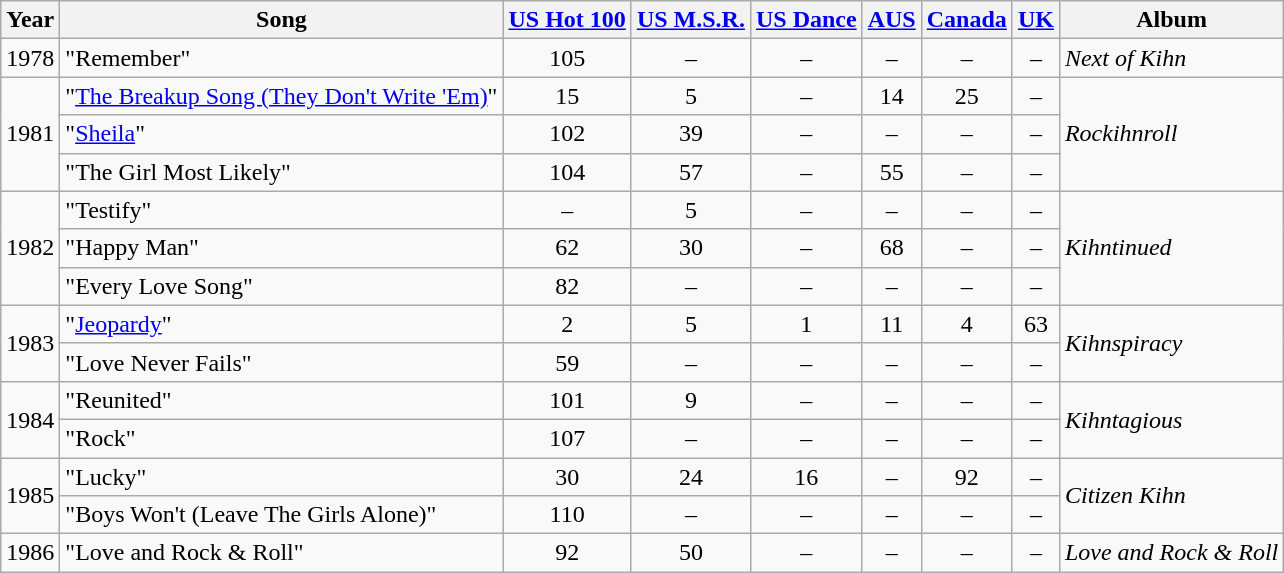<table class="wikitable">
<tr>
<th>Year</th>
<th>Song</th>
<th><a href='#'>US Hot 100</a></th>
<th><a href='#'>US M.S.R.</a></th>
<th><a href='#'>US Dance</a></th>
<th><a href='#'>AUS</a></th>
<th><a href='#'>Canada</a></th>
<th><a href='#'>UK</a></th>
<th>Album</th>
</tr>
<tr>
<td>1978</td>
<td>"Remember"</td>
<td align="center">105</td>
<td align="center">–</td>
<td align="center">–</td>
<td align="center">–</td>
<td align="center">–</td>
<td align="center">–</td>
<td><em>Next of Kihn</em></td>
</tr>
<tr>
<td rowspan="3">1981</td>
<td>"<a href='#'>The Breakup Song (They Don't Write 'Em)</a>"</td>
<td align="center">15</td>
<td align="center">5</td>
<td align="center">–</td>
<td align="center">14</td>
<td align="center">25</td>
<td align="center">–</td>
<td rowspan="3"><em>Rockihnroll</em></td>
</tr>
<tr>
<td>"<a href='#'>Sheila</a>"</td>
<td align="center">102</td>
<td align="center">39</td>
<td align="center">–</td>
<td align="center">–</td>
<td align="center">–</td>
<td align="center">–</td>
</tr>
<tr>
<td>"The Girl Most Likely"</td>
<td align="center">104</td>
<td align="center">57</td>
<td align="center">–</td>
<td align="center">55</td>
<td align="center">–</td>
<td align="center">–</td>
</tr>
<tr>
<td rowspan="3">1982</td>
<td>"Testify"</td>
<td align="center">–</td>
<td align="center">5</td>
<td align="center">–</td>
<td align="center">–</td>
<td align="center">–</td>
<td align="center">–</td>
<td rowspan="3"><em>Kihntinued</em></td>
</tr>
<tr>
<td>"Happy Man"</td>
<td align="center">62</td>
<td align="center">30</td>
<td align="center">–</td>
<td align="center">68</td>
<td align="center">–</td>
<td align="center">–</td>
</tr>
<tr>
<td>"Every Love Song"</td>
<td align="center">82</td>
<td align="center">–</td>
<td align="center">–</td>
<td align="center">–</td>
<td align="center">–</td>
<td align="center">–</td>
</tr>
<tr>
<td rowspan="2">1983</td>
<td>"<a href='#'>Jeopardy</a>"</td>
<td align="center">2</td>
<td align="center">5</td>
<td align="center">1</td>
<td align="center">11</td>
<td align="center">4</td>
<td align="center">63</td>
<td rowspan="2"><em>Kihnspiracy</em></td>
</tr>
<tr>
<td>"Love Never Fails"</td>
<td align="center">59</td>
<td align="center">–</td>
<td align="center">–</td>
<td align="center">–</td>
<td align="center">–</td>
<td align="center">–</td>
</tr>
<tr>
<td rowspan="2">1984</td>
<td>"Reunited"</td>
<td align="center">101</td>
<td align="center">9</td>
<td align="center">–</td>
<td align="center">–</td>
<td align="center">–</td>
<td align="center">–</td>
<td rowspan="2"><em>Kihntagious</em></td>
</tr>
<tr>
<td>"Rock"</td>
<td align="center">107</td>
<td align="center">–</td>
<td align="center">–</td>
<td align="center">–</td>
<td align="center">–</td>
<td align="center">–</td>
</tr>
<tr>
<td rowspan="2">1985</td>
<td>"Lucky"</td>
<td align="center">30</td>
<td align="center">24</td>
<td align="center">16</td>
<td align="center">–</td>
<td align="center">92</td>
<td align="center">–</td>
<td rowspan="2"><em>Citizen Kihn</em></td>
</tr>
<tr>
<td>"Boys Won't (Leave The Girls Alone)"</td>
<td align="center">110</td>
<td align="center">–</td>
<td align="center">–</td>
<td align="center">–</td>
<td align="center">–</td>
<td align="center">–</td>
</tr>
<tr>
<td>1986</td>
<td>"Love and Rock & Roll"</td>
<td align="center">92</td>
<td align="center">50</td>
<td align="center">–</td>
<td align="center">–</td>
<td align="center">–</td>
<td align="center">–</td>
<td><em>Love and Rock & Roll</em></td>
</tr>
</table>
